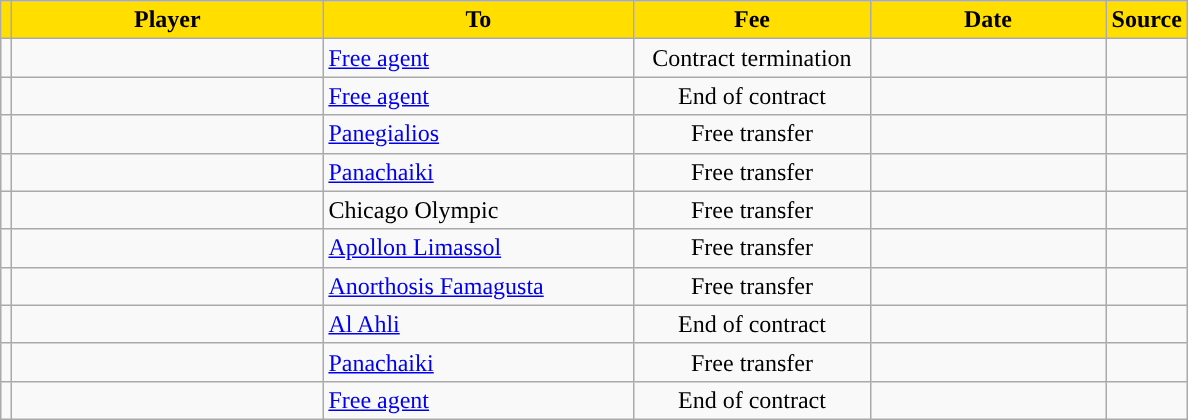<table class="wikitable sortable">
<tr>
<th style="background:#FFDE00"></th>
<th width=200 style="background:#FFDE00">Player</th>
<th width=200 style="background:#FFDE00">To</th>
<th width=150 style="background:#FFDE00">Fee</th>
<th width=150 style="background:#FFDE00">Date</th>
<th style="background:#FFDE00">Source</th>
</tr>
<tr>
<td align=center></td>
<td></td>
<td><a href='#'>Free agent</a></td>
<td align=center>Contract termination</td>
<td align=center></td>
<td align=center></td>
</tr>
<tr>
<td align=center></td>
<td></td>
<td><a href='#'>Free agent</a></td>
<td align=center>End of contract</td>
<td align=center></td>
<td align=center></td>
</tr>
<tr>
<td align=center></td>
<td></td>
<td> <a href='#'>Panegialios</a></td>
<td align=center>Free transfer</td>
<td align=center></td>
<td align=center></td>
</tr>
<tr>
<td align=center></td>
<td></td>
<td> <a href='#'>Panachaiki</a></td>
<td align=center>Free transfer</td>
<td align=center></td>
<td align=center></td>
</tr>
<tr>
<td align=center></td>
<td></td>
<td> Chicago Olympic</td>
<td align=center>Free transfer</td>
<td align=center></td>
<td align=center></td>
</tr>
<tr>
<td align=center></td>
<td></td>
<td> <a href='#'>Apollon Limassol</a></td>
<td align=center>Free transfer</td>
<td align=center></td>
<td align=center></td>
</tr>
<tr>
<td align=center></td>
<td></td>
<td> <a href='#'>Anorthosis Famagusta</a></td>
<td align=center>Free transfer</td>
<td align=center></td>
<td align=center></td>
</tr>
<tr>
<td align=center></td>
<td></td>
<td> <a href='#'>Al Ahli</a></td>
<td align=center>End of contract</td>
<td align=center></td>
<td align=center></td>
</tr>
<tr>
<td align=center></td>
<td></td>
<td> <a href='#'>Panachaiki</a></td>
<td align=center>Free transfer</td>
<td align=center></td>
<td align=center></td>
</tr>
<tr>
<td align=center></td>
<td></td>
<td><a href='#'>Free agent</a></td>
<td align=center>End of contract</td>
<td align=center></td>
<td align=center></td>
</tr>
</table>
